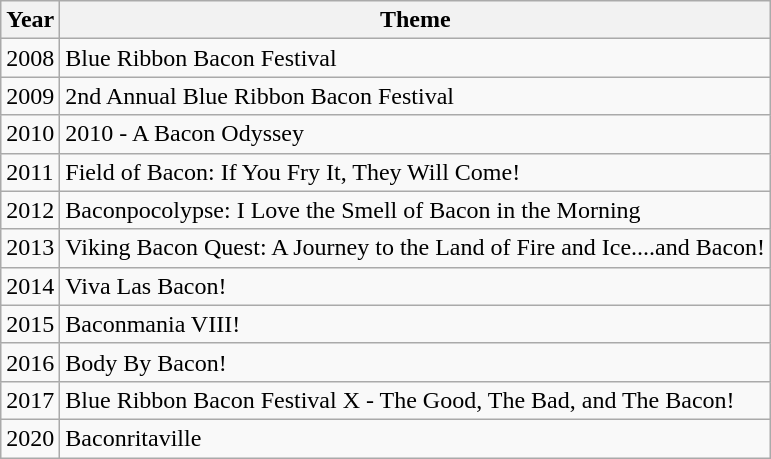<table class="wikitable">
<tr>
<th>Year</th>
<th>Theme</th>
</tr>
<tr>
<td>2008</td>
<td>Blue Ribbon Bacon Festival</td>
</tr>
<tr>
<td>2009</td>
<td>2nd Annual Blue Ribbon Bacon Festival</td>
</tr>
<tr>
<td>2010</td>
<td>2010 - A Bacon Odyssey</td>
</tr>
<tr>
<td>2011</td>
<td>Field of Bacon: If You Fry It, They Will Come!</td>
</tr>
<tr>
<td>2012</td>
<td>Baconpocolypse: I Love the Smell of Bacon in the Morning</td>
</tr>
<tr>
<td>2013</td>
<td>Viking Bacon Quest: A Journey to the Land of Fire and Ice....and Bacon!</td>
</tr>
<tr>
<td>2014</td>
<td>Viva Las Bacon!</td>
</tr>
<tr>
<td>2015</td>
<td>Baconmania VIII!</td>
</tr>
<tr>
<td>2016</td>
<td>Body By Bacon!</td>
</tr>
<tr>
<td>2017</td>
<td>Blue Ribbon Bacon Festival X - The Good, The Bad, and The Bacon!</td>
</tr>
<tr>
<td>2020</td>
<td>Baconritaville</td>
</tr>
</table>
